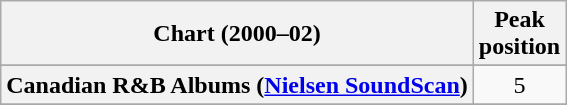<table class="wikitable sortable plainrowheaders" style="text-align:center">
<tr>
<th align="left">Chart (2000–02)</th>
<th align="left">Peak<br>position</th>
</tr>
<tr>
</tr>
<tr>
<th scope="row">Canadian R&B Albums (<a href='#'>Nielsen SoundScan</a>)</th>
<td style="text-align:center;">5</td>
</tr>
<tr>
</tr>
<tr>
</tr>
<tr>
</tr>
<tr>
</tr>
<tr>
</tr>
<tr>
</tr>
</table>
